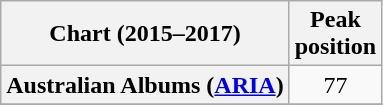<table class="wikitable sortable plainrowheaders" style="text-align:center">
<tr>
<th scope="col">Chart (2015–2017)</th>
<th scope="col">Peak<br> position</th>
</tr>
<tr>
<th scope="row">Australian Albums (<a href='#'>ARIA</a>)</th>
<td>77</td>
</tr>
<tr>
</tr>
<tr>
</tr>
<tr>
</tr>
<tr>
</tr>
</table>
